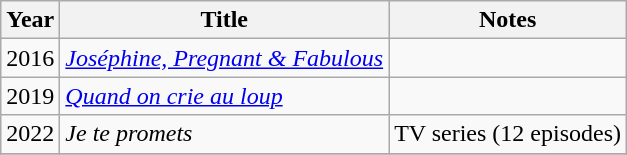<table class="wikitable sortable">
<tr>
<th>Year</th>
<th>Title</th>
<th>Notes</th>
</tr>
<tr>
<td>2016</td>
<td><em><a href='#'>Joséphine, Pregnant & Fabulous</a></em></td>
<td></td>
</tr>
<tr>
<td>2019</td>
<td><em><a href='#'>Quand on crie au loup</a></em></td>
<td></td>
</tr>
<tr>
<td>2022</td>
<td><em>Je te promets</em></td>
<td>TV series (12 episodes)</td>
</tr>
<tr>
</tr>
</table>
